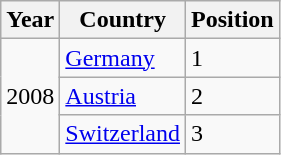<table class="wikitable">
<tr>
<th>Year</th>
<th>Country</th>
<th>Position</th>
</tr>
<tr>
<td rowspan="3">2008</td>
<td><a href='#'>Germany</a></td>
<td>1</td>
</tr>
<tr>
<td><a href='#'>Austria</a></td>
<td>2</td>
</tr>
<tr>
<td><a href='#'>Switzerland</a></td>
<td>3</td>
</tr>
</table>
